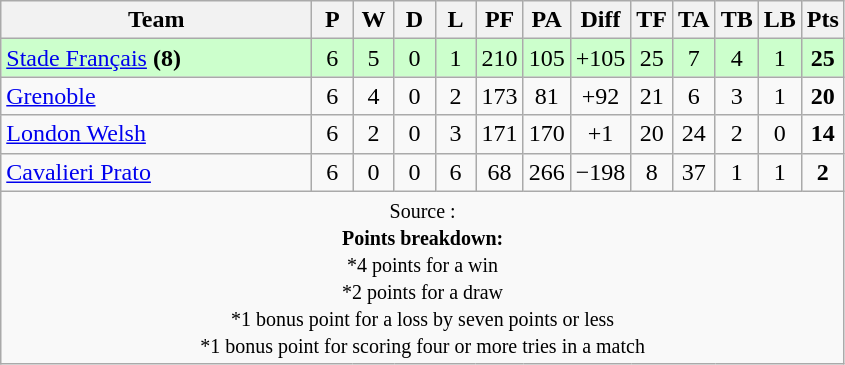<table class="wikitable" style="text-align: center;">
<tr>
<th style="width:200px;">Team</th>
<th width="20">P</th>
<th width="20">W</th>
<th width="20">D</th>
<th width="20">L</th>
<th width="20">PF</th>
<th width="20">PA</th>
<th width="20">Diff</th>
<th width="20">TF</th>
<th width="20">TA</th>
<th width="20">TB</th>
<th width="20">LB</th>
<th width="20">Pts</th>
</tr>
<tr bgcolor="#ccffcc">
<td align=left> <a href='#'>Stade Français</a> <strong>(8)</strong></td>
<td>6</td>
<td>5</td>
<td>0</td>
<td>1</td>
<td>210</td>
<td>105</td>
<td>+105</td>
<td>25</td>
<td>7</td>
<td>4</td>
<td>1</td>
<td><strong>25</strong></td>
</tr>
<tr>
<td align=left> <a href='#'>Grenoble</a></td>
<td>6</td>
<td>4</td>
<td>0</td>
<td>2</td>
<td>173</td>
<td>81</td>
<td>+92</td>
<td>21</td>
<td>6</td>
<td>3</td>
<td>1</td>
<td><strong>20</strong></td>
</tr>
<tr>
<td align=left> <a href='#'>London Welsh</a></td>
<td>6</td>
<td>2</td>
<td>0</td>
<td>3</td>
<td>171</td>
<td>170</td>
<td>+1</td>
<td>20</td>
<td>24</td>
<td>2</td>
<td>0</td>
<td><strong>14</strong></td>
</tr>
<tr>
<td align=left> <a href='#'>Cavalieri Prato</a></td>
<td>6</td>
<td>0</td>
<td>0</td>
<td>6</td>
<td>68</td>
<td>266</td>
<td>−198</td>
<td>8</td>
<td>37</td>
<td>1</td>
<td>1</td>
<td><strong>2</strong></td>
</tr>
<tr |align=left|>
<td colspan="14" style="border:0px"><small>Source :  <br><strong>Points breakdown:</strong><br>*4 points for a win<br>*2 points for a draw<br>*1 bonus point for a loss by seven points or less<br>*1 bonus point for scoring four or more tries in a match</small></td>
</tr>
</table>
